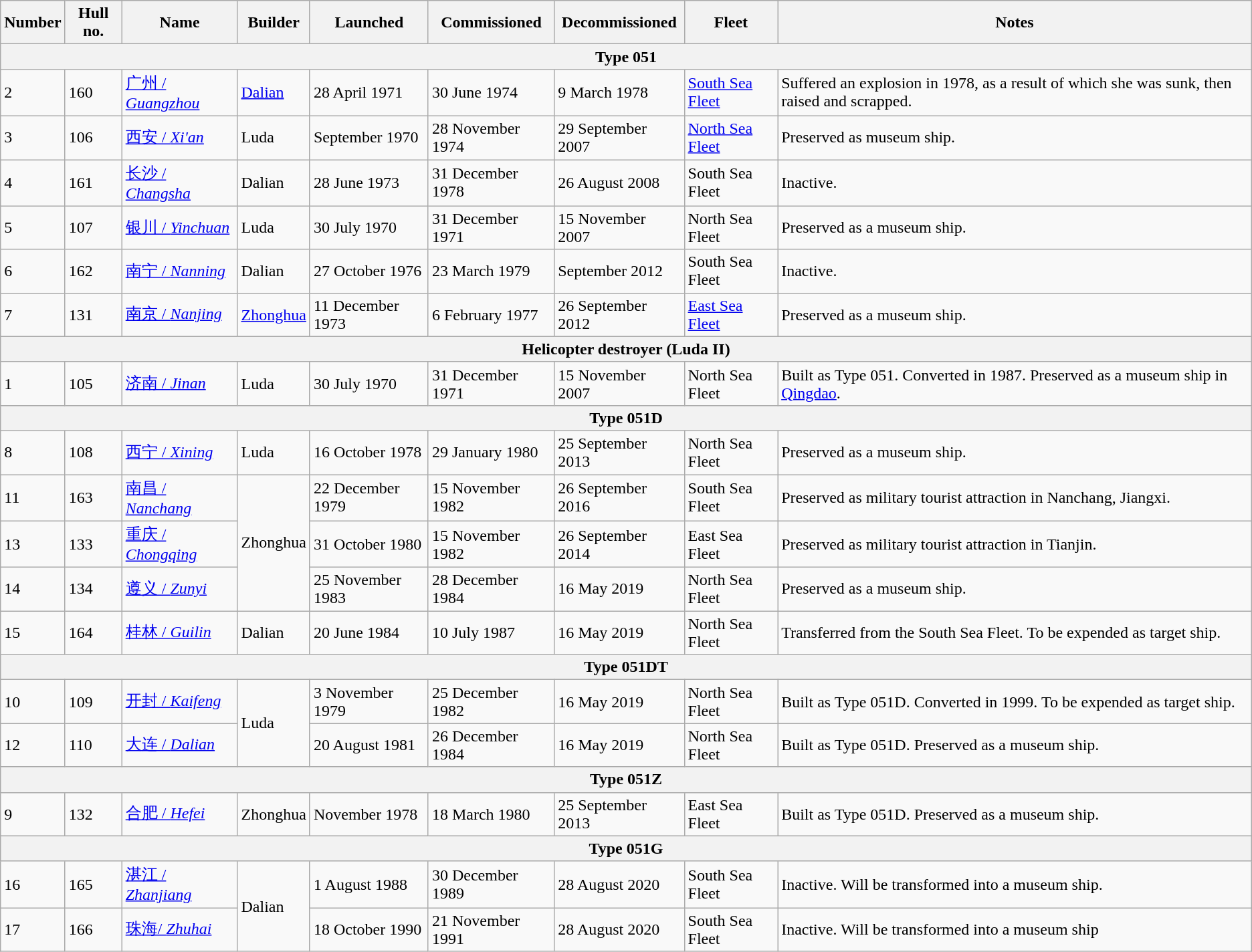<table class="sortable wikitable">
<tr>
<th>Number</th>
<th>Hull no.</th>
<th>Name</th>
<th>Builder</th>
<th>Launched</th>
<th>Commissioned</th>
<th>Decommissioned</th>
<th>Fleet</th>
<th>Notes</th>
</tr>
<tr>
<th colspan=9>Type 051</th>
</tr>
<tr>
<td>2</td>
<td>160</td>
<td><a href='#'>广州 / <em>Guangzhou</em></a></td>
<td><a href='#'>Dalian</a></td>
<td>28 April 1971</td>
<td>30 June 1974</td>
<td>9 March 1978</td>
<td><a href='#'>South Sea Fleet</a></td>
<td>Suffered an explosion in 1978, as a result of which she was sunk, then raised and scrapped.</td>
</tr>
<tr>
<td>3</td>
<td>106</td>
<td><a href='#'>西安 / <em>Xi'an</em></a></td>
<td>Luda</td>
<td>September 1970</td>
<td>28 November 1974</td>
<td>29 September 2007</td>
<td><a href='#'>North Sea Fleet</a></td>
<td>Preserved as museum ship.</td>
</tr>
<tr>
<td>4</td>
<td>161 </td>
<td><a href='#'>长沙 / <em>Changsha</em></a></td>
<td>Dalian</td>
<td>28 June 1973</td>
<td>31 December 1978</td>
<td>26 August 2008</td>
<td>South Sea Fleet</td>
<td>Inactive.</td>
</tr>
<tr>
<td>5</td>
<td>107</td>
<td><a href='#'>银川 / <em>Yinchuan</em></a></td>
<td>Luda</td>
<td>30 July 1970</td>
<td>31 December 1971</td>
<td>15 November 2007</td>
<td>North Sea Fleet</td>
<td>Preserved as a museum ship.</td>
</tr>
<tr>
<td>6</td>
<td>162</td>
<td><a href='#'>南宁 / <em>Nanning</em></a></td>
<td>Dalian</td>
<td>27 October 1976</td>
<td>23 March 1979</td>
<td>September 2012</td>
<td>South Sea Fleet</td>
<td>Inactive.</td>
</tr>
<tr>
<td>7</td>
<td>131</td>
<td><a href='#'>南京 / <em>Nanjing</em></a></td>
<td><a href='#'>Zhonghua</a></td>
<td>11 December 1973</td>
<td>6 February 1977</td>
<td>26 September 2012</td>
<td><a href='#'>East Sea Fleet</a></td>
<td>Preserved as a museum ship.</td>
</tr>
<tr>
<th colspan=9>Helicopter destroyer (Luda II)</th>
</tr>
<tr>
<td>1</td>
<td>105</td>
<td><a href='#'>济南 / <em>Jinan</em></a></td>
<td>Luda</td>
<td>30 July 1970</td>
<td>31 December 1971</td>
<td>15 November 2007</td>
<td>North Sea Fleet</td>
<td>Built as Type 051. Converted in 1987. Preserved as a museum ship in <a href='#'>Qingdao</a>.</td>
</tr>
<tr>
<th colspan=9>Type 051D</th>
</tr>
<tr>
<td>8</td>
<td>108</td>
<td><a href='#'>西宁 / <em>Xining</em></a></td>
<td>Luda</td>
<td>16 October 1978</td>
<td>29 January 1980</td>
<td>25 September 2013</td>
<td>North Sea Fleet</td>
<td>Preserved as a museum ship.</td>
</tr>
<tr>
<td>11</td>
<td>163</td>
<td><a href='#'>南昌 / <em>Nanchang</em></a></td>
<td rowspan="3">Zhonghua</td>
<td>22 December 1979</td>
<td>15 November 1982</td>
<td>26 September 2016</td>
<td>South Sea Fleet</td>
<td>Preserved as military tourist attraction in Nanchang, Jiangxi.</td>
</tr>
<tr>
<td>13</td>
<td>133</td>
<td><a href='#'>重庆 / <em>Chongqing</em></a></td>
<td>31 October 1980</td>
<td>15 November 1982</td>
<td>26 September 2014</td>
<td>East Sea Fleet</td>
<td>Preserved as military tourist attraction in Tianjin.</td>
</tr>
<tr>
<td>14</td>
<td>134</td>
<td><a href='#'>遵义 / <em>Zunyi</em></a></td>
<td>25 November 1983</td>
<td>28 December 1984</td>
<td>16 May 2019</td>
<td>North Sea Fleet</td>
<td>Preserved as a museum ship.</td>
</tr>
<tr>
<td>15</td>
<td>164</td>
<td><a href='#'>桂林 / <em>Guilin</em></a></td>
<td>Dalian</td>
<td>20 June 1984</td>
<td>10 July 1987</td>
<td>16 May 2019</td>
<td>North Sea Fleet</td>
<td>Transferred from the South Sea Fleet. To be expended as target ship.</td>
</tr>
<tr>
<th colspan=9>Type 051DT</th>
</tr>
<tr>
<td>10</td>
<td>109</td>
<td><a href='#'>开封 / <em>Kaifeng</em></a></td>
<td rowspan="2">Luda</td>
<td>3 November 1979</td>
<td>25 December 1982</td>
<td>16 May 2019</td>
<td>North Sea Fleet</td>
<td>Built as Type 051D. Converted in 1999. To be expended as target ship.</td>
</tr>
<tr>
<td>12</td>
<td>110</td>
<td><a href='#'>大连 / <em>Dalian</em></a></td>
<td>20 August 1981</td>
<td>26 December 1984</td>
<td>16 May 2019</td>
<td>North Sea Fleet</td>
<td>Built as Type 051D. Preserved as a museum ship.</td>
</tr>
<tr>
<th colspan=9>Type 051Z</th>
</tr>
<tr>
<td>9</td>
<td>132</td>
<td><a href='#'>合肥 / <em>Hefei</em></a></td>
<td>Zhonghua</td>
<td>November 1978</td>
<td>18 March 1980</td>
<td>25 September 2013</td>
<td>East Sea Fleet</td>
<td>Built as Type 051D. Preserved as a museum ship.</td>
</tr>
<tr>
<th colspan=9>Type 051G</th>
</tr>
<tr>
<td>16</td>
<td>165</td>
<td><a href='#'>湛江 / <em>Zhanjiang</em></a></td>
<td rowspan="2">Dalian</td>
<td>1 August 1988</td>
<td>30 December 1989</td>
<td>28 August 2020</td>
<td>South Sea Fleet</td>
<td>Inactive. Will be transformed into a museum ship.</td>
</tr>
<tr>
<td>17</td>
<td>166</td>
<td><a href='#'>珠海/ <em>Zhuhai</em></a></td>
<td>18 October 1990</td>
<td>21 November 1991</td>
<td>28 August 2020</td>
<td>South Sea Fleet</td>
<td>Inactive. Will be transformed into a museum ship</td>
</tr>
</table>
